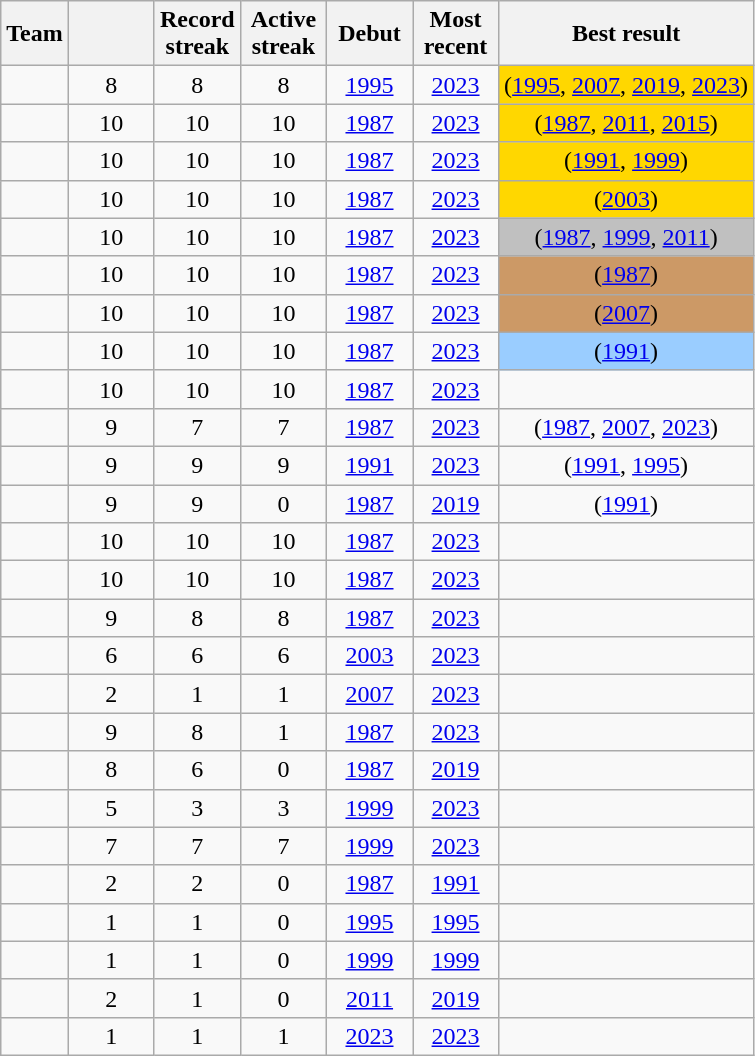<table class="wikitable sortable" style="text-align: center">
<tr>
<th>Team</th>
<th width=50px></th>
<th width=50px>Record <br> streak</th>
<th width=50px>Active <br> streak</th>
<th width=50px>Debut</th>
<th width=50px>Most <br> recent</th>
<th>Best result</th>
</tr>
<tr>
<td align=left></td>
<td>8</td>
<td>8</td>
<td>8</td>
<td><a href='#'>1995</a></td>
<td><a href='#'>2023</a></td>
<td bgcolor=gold> (<a href='#'>1995</a>, <a href='#'>2007</a>, <a href='#'>2019</a>, <a href='#'>2023</a>)</td>
</tr>
<tr>
<td align=left></td>
<td>10</td>
<td>10</td>
<td>10</td>
<td><a href='#'>1987</a></td>
<td><a href='#'>2023</a></td>
<td bgcolor=gold> (<a href='#'>1987</a>, <a href='#'>2011</a>, <a href='#'>2015</a>)</td>
</tr>
<tr>
<td align=left></td>
<td>10</td>
<td>10</td>
<td>10</td>
<td><a href='#'>1987</a></td>
<td><a href='#'>2023</a></td>
<td bgcolor=gold> (<a href='#'>1991</a>, <a href='#'>1999</a>)</td>
</tr>
<tr>
<td align=left></td>
<td>10</td>
<td>10</td>
<td>10</td>
<td><a href='#'>1987</a></td>
<td><a href='#'>2023</a></td>
<td bgcolor=gold> (<a href='#'>2003</a>)</td>
</tr>
<tr>
<td align=left></td>
<td>10</td>
<td>10</td>
<td>10</td>
<td><a href='#'>1987</a></td>
<td><a href='#'>2023</a></td>
<td bgcolor=silver> (<a href='#'>1987</a>, <a href='#'>1999</a>, <a href='#'>2011</a>)</td>
</tr>
<tr>
<td align=left></td>
<td>10</td>
<td>10</td>
<td>10</td>
<td><a href='#'>1987</a></td>
<td><a href='#'>2023</a></td>
<td bgcolor=#cc9966> (<a href='#'>1987</a>)</td>
</tr>
<tr>
<td align=left></td>
<td>10</td>
<td>10</td>
<td>10</td>
<td><a href='#'>1987</a></td>
<td><a href='#'>2023</a></td>
<td bgcolor=#cc9966> (<a href='#'>2007</a>)</td>
</tr>
<tr>
<td align=left></td>
<td>10</td>
<td>10</td>
<td>10</td>
<td><a href='#'>1987</a></td>
<td><a href='#'>2023</a></td>
<td bgcolor=#9acdff> (<a href='#'>1991</a>)</td>
</tr>
<tr>
<td align=left></td>
<td>10</td>
<td>10</td>
<td>10</td>
<td><a href='#'>1987</a></td>
<td><a href='#'>2023</a></td>
<td> </td>
</tr>
<tr>
<td align=left></td>
<td>9</td>
<td>7</td>
<td>7</td>
<td><a href='#'>1987</a></td>
<td><a href='#'>2023</a></td>
<td> (<a href='#'>1987</a>, <a href='#'>2007</a>, <a href='#'>2023</a>)</td>
</tr>
<tr>
<td align=left></td>
<td>9</td>
<td>9</td>
<td>9</td>
<td><a href='#'>1991</a></td>
<td><a href='#'>2023</a></td>
<td> (<a href='#'>1991</a>, <a href='#'>1995</a>)</td>
</tr>
<tr>
<td align=left></td>
<td>9</td>
<td>9</td>
<td>0</td>
<td><a href='#'>1987</a></td>
<td><a href='#'>2019</a></td>
<td> (<a href='#'>1991</a>)</td>
</tr>
<tr>
<td align=left></td>
<td>10</td>
<td>10</td>
<td>10</td>
<td><a href='#'>1987</a></td>
<td><a href='#'>2023</a></td>
<td></td>
</tr>
<tr>
<td align=left></td>
<td>10</td>
<td>10</td>
<td>10</td>
<td><a href='#'>1987</a></td>
<td><a href='#'>2023</a></td>
<td></td>
</tr>
<tr>
<td align=left></td>
<td>9</td>
<td>8</td>
<td>8</td>
<td><a href='#'>1987</a></td>
<td><a href='#'>2023</a></td>
<td></td>
</tr>
<tr>
<td align=left></td>
<td>6</td>
<td>6</td>
<td>6</td>
<td><a href='#'>2003</a></td>
<td><a href='#'>2023</a></td>
<td></td>
</tr>
<tr>
<td align=left></td>
<td>2</td>
<td>1</td>
<td>1</td>
<td><a href='#'>2007</a></td>
<td><a href='#'>2023</a></td>
<td></td>
</tr>
<tr>
<td align=left></td>
<td>9</td>
<td>8</td>
<td>1</td>
<td><a href='#'>1987</a></td>
<td><a href='#'>2023</a></td>
<td></td>
</tr>
<tr>
<td align=left></td>
<td>8</td>
<td>6</td>
<td>0</td>
<td><a href='#'>1987</a></td>
<td><a href='#'>2019</a></td>
<td></td>
</tr>
<tr>
<td align=left></td>
<td>5</td>
<td>3</td>
<td>3</td>
<td><a href='#'>1999</a></td>
<td><a href='#'>2023</a></td>
<td></td>
</tr>
<tr>
<td align=left></td>
<td>7</td>
<td>7</td>
<td>7</td>
<td><a href='#'>1999</a></td>
<td><a href='#'>2023</a></td>
<td></td>
</tr>
<tr>
<td align=left></td>
<td>2</td>
<td>2</td>
<td>0</td>
<td><a href='#'>1987</a></td>
<td><a href='#'>1991</a></td>
<td></td>
</tr>
<tr>
<td align=left></td>
<td>1</td>
<td>1</td>
<td>0</td>
<td><a href='#'>1995</a></td>
<td><a href='#'>1995</a></td>
<td></td>
</tr>
<tr>
<td align=left></td>
<td>1</td>
<td>1</td>
<td>0</td>
<td><a href='#'>1999</a></td>
<td><a href='#'>1999</a></td>
<td></td>
</tr>
<tr>
<td align=left></td>
<td>2</td>
<td>1</td>
<td>0</td>
<td><a href='#'>2011</a></td>
<td><a href='#'>2019</a></td>
<td></td>
</tr>
<tr>
<td align=left></td>
<td>1</td>
<td>1</td>
<td>1</td>
<td><a href='#'>2023</a></td>
<td><a href='#'>2023</a></td>
<td></td>
</tr>
</table>
